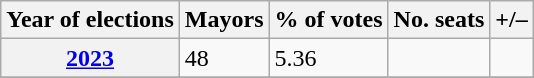<table class="wikitable">
<tr>
<th>Year of elections</th>
<th>Mayors</th>
<th>% of votes</th>
<th>No. seats</th>
<th>+/–</th>
</tr>
<tr>
<th><a href='#'>2023</a></th>
<td>48</td>
<td>5.36</td>
<td></td>
<td></td>
</tr>
<tr>
</tr>
</table>
